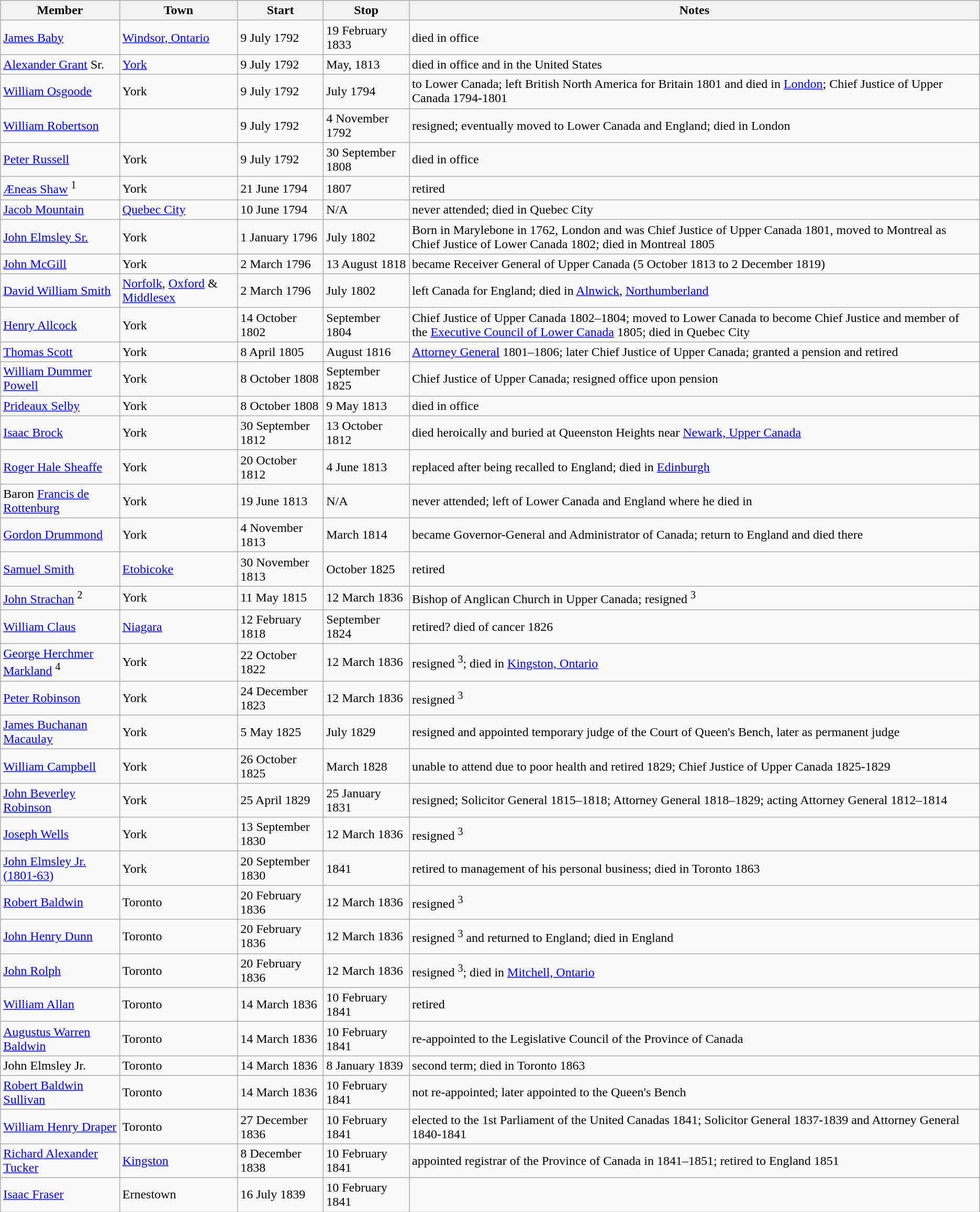<table class="wikitable">
<tr>
<th>Member</th>
<th>Town</th>
<th>Start</th>
<th>Stop</th>
<th>Notes</th>
</tr>
<tr>
<td><a href='#'>James Baby</a></td>
<td><a href='#'>Windsor, Ontario</a></td>
<td>9 July 1792</td>
<td>19 February 1833</td>
<td>died in office</td>
</tr>
<tr>
<td><a href='#'>Alexander Grant</a> Sr.</td>
<td><a href='#'>York</a></td>
<td>9 July 1792</td>
<td>May, 1813</td>
<td>died in office and in the United States</td>
</tr>
<tr>
<td><a href='#'>William Osgoode</a></td>
<td>York</td>
<td>9 July 1792</td>
<td>July 1794</td>
<td>to Lower Canada; left British North America for Britain 1801 and died in <a href='#'>London</a>; Chief Justice of Upper Canada 1794-1801</td>
</tr>
<tr>
<td><a href='#'>William Robertson</a></td>
<td></td>
<td>9 July 1792</td>
<td>4 November 1792</td>
<td>resigned; eventually moved to Lower Canada and England; died in London</td>
</tr>
<tr>
<td><a href='#'>Peter Russell</a></td>
<td>York</td>
<td>9 July 1792</td>
<td>30 September 1808</td>
<td>died in office</td>
</tr>
<tr>
<td><a href='#'>Æneas Shaw</a> <sup>1</sup></td>
<td>York</td>
<td>21 June 1794</td>
<td>1807</td>
<td>retired</td>
</tr>
<tr>
<td><a href='#'>Jacob Mountain</a></td>
<td><a href='#'>Quebec City</a></td>
<td>10 June 1794</td>
<td>N/A</td>
<td>never attended; died in Quebec City</td>
</tr>
<tr>
<td><a href='#'>John Elmsley Sr.</a></td>
<td>York</td>
<td>1 January 1796</td>
<td>July 1802</td>
<td>Born in Marylebone in 1762, London and was Chief Justice of Upper Canada 1801, moved to Montreal as Chief Justice of Lower Canada 1802; died in Montreal 1805</td>
</tr>
<tr>
<td><a href='#'>John McGill</a></td>
<td>York</td>
<td>2 March 1796</td>
<td>13 August 1818</td>
<td>became Receiver General of Upper Canada (5 October 1813 to 2 December 1819)</td>
</tr>
<tr>
<td><a href='#'>David William Smith</a></td>
<td><a href='#'>Norfolk</a>, <a href='#'>Oxford</a> & <a href='#'>Middlesex</a></td>
<td>2 March 1796</td>
<td>July 1802</td>
<td>left Canada for England; died in <a href='#'>Alnwick</a>, <a href='#'>Northumberland</a></td>
</tr>
<tr>
<td><a href='#'>Henry Allcock</a></td>
<td>York</td>
<td>14 October 1802</td>
<td>September 1804</td>
<td>Chief Justice of Upper Canada 1802–1804; moved to Lower Canada to become Chief Justice and member of the <a href='#'>Executive Council of Lower Canada</a> 1805; died in Quebec City</td>
</tr>
<tr>
<td><a href='#'>Thomas Scott</a></td>
<td>York</td>
<td>8 April 1805</td>
<td>August 1816</td>
<td><a href='#'>Attorney General</a> 1801–1806; later Chief Justice of Upper Canada; granted a pension and retired</td>
</tr>
<tr>
<td><a href='#'>William Dummer Powell</a></td>
<td>York</td>
<td>8 October 1808</td>
<td>September 1825</td>
<td>Chief Justice of Upper Canada; resigned office upon pension</td>
</tr>
<tr>
<td><a href='#'>Prideaux Selby</a></td>
<td>York</td>
<td>8 October 1808</td>
<td>9 May 1813</td>
<td>died in office</td>
</tr>
<tr>
<td><a href='#'>Isaac Brock</a></td>
<td>York</td>
<td>30 September 1812</td>
<td>13 October 1812</td>
<td>died heroically and buried at Queenston Heights near <a href='#'>Newark, Upper Canada</a></td>
</tr>
<tr>
<td><a href='#'>Roger Hale Sheaffe</a></td>
<td>York</td>
<td>20 October 1812</td>
<td>4 June 1813</td>
<td>replaced after being recalled to England; died in <a href='#'>Edinburgh</a></td>
</tr>
<tr>
<td>Baron <a href='#'>Francis de Rottenburg</a></td>
<td>York</td>
<td>19 June 1813</td>
<td>N/A</td>
<td>never attended; left of Lower Canada and England where he died in</td>
</tr>
<tr>
<td><a href='#'>Gordon Drummond</a></td>
<td>York</td>
<td>4 November 1813</td>
<td>March 1814</td>
<td>became Governor-General and Administrator of Canada; return to England and died there</td>
</tr>
<tr>
<td><a href='#'>Samuel Smith</a></td>
<td><a href='#'>Etobicoke</a></td>
<td>30 November 1813</td>
<td>October 1825</td>
<td>retired</td>
</tr>
<tr>
<td><a href='#'>John Strachan</a> <sup>2</sup></td>
<td>York</td>
<td>11 May 1815</td>
<td>12 March 1836</td>
<td>Bishop of Anglican Church in Upper Canada; resigned <sup>3</sup></td>
</tr>
<tr>
<td><a href='#'>William Claus</a></td>
<td><a href='#'>Niagara</a></td>
<td>12 February 1818</td>
<td>September 1824</td>
<td>retired? died of cancer 1826</td>
</tr>
<tr>
<td><a href='#'>George Herchmer Markland</a> <sup>4</sup></td>
<td>York</td>
<td>22 October 1822</td>
<td>12 March 1836</td>
<td>resigned <sup>3</sup>; died in <a href='#'>Kingston, Ontario</a></td>
</tr>
<tr>
<td><a href='#'>Peter Robinson</a></td>
<td>York</td>
<td>24 December 1823</td>
<td>12 March 1836</td>
<td>resigned <sup>3</sup></td>
</tr>
<tr>
<td><a href='#'>James Buchanan Macaulay</a></td>
<td>York</td>
<td>5 May 1825</td>
<td>July 1829</td>
<td>resigned and appointed temporary judge of the Court of Queen's Bench, later as permanent judge</td>
</tr>
<tr>
<td><a href='#'>William Campbell</a></td>
<td>York</td>
<td>26 October 1825</td>
<td>March 1828</td>
<td>unable to attend due to poor health and retired 1829; Chief Justice of Upper Canada 1825-1829</td>
</tr>
<tr>
<td><a href='#'>John Beverley Robinson</a></td>
<td>York</td>
<td>25 April 1829</td>
<td>25 January 1831</td>
<td>resigned; Solicitor General 1815–1818; Attorney General 1818–1829; acting Attorney General 1812–1814</td>
</tr>
<tr>
<td><a href='#'>Joseph Wells</a></td>
<td>York</td>
<td>13 September 1830</td>
<td>12 March 1836</td>
<td>resigned <sup>3</sup></td>
</tr>
<tr>
<td><a href='#'>John Elmsley Jr. (1801-63)</a></td>
<td>York</td>
<td>20 September 1830</td>
<td>1841</td>
<td>retired to management of his personal business; died in Toronto 1863</td>
</tr>
<tr>
<td><a href='#'>Robert Baldwin</a></td>
<td>Toronto</td>
<td>20 February 1836</td>
<td>12 March 1836</td>
<td>resigned <sup>3</sup></td>
</tr>
<tr>
<td><a href='#'>John Henry Dunn</a></td>
<td>Toronto</td>
<td>20 February 1836</td>
<td>12 March 1836</td>
<td>resigned <sup>3</sup> and returned to England; died in England</td>
</tr>
<tr>
<td><a href='#'>John Rolph</a></td>
<td>Toronto</td>
<td>20 February 1836</td>
<td>12 March 1836</td>
<td>resigned <sup>3</sup>; died in <a href='#'>Mitchell, Ontario</a></td>
</tr>
<tr>
<td><a href='#'>William Allan</a></td>
<td>Toronto</td>
<td>14 March 1836</td>
<td>10 February 1841</td>
<td>retired</td>
</tr>
<tr>
<td><a href='#'>Augustus Warren Baldwin</a></td>
<td>Toronto</td>
<td>14 March 1836</td>
<td>10 February 1841</td>
<td>re-appointed to the Legislative Council of the Province of Canada</td>
</tr>
<tr>
<td>John Elmsley Jr.</td>
<td>Toronto</td>
<td>14 March 1836</td>
<td>8 January 1839</td>
<td>second term; died in Toronto 1863</td>
</tr>
<tr>
<td><a href='#'>Robert Baldwin Sullivan</a></td>
<td>Toronto</td>
<td>14 March 1836</td>
<td>10 February 1841</td>
<td>not re-appointed; later appointed to the Queen's Bench</td>
</tr>
<tr>
<td><a href='#'>William Henry Draper</a></td>
<td>Toronto</td>
<td>27 December 1836</td>
<td>10 February 1841</td>
<td>elected to the 1st Parliament of the United Canadas 1841; Solicitor General 1837-1839 and Attorney General 1840-1841</td>
</tr>
<tr>
<td><a href='#'>Richard Alexander Tucker</a></td>
<td><a href='#'>Kingston</a></td>
<td>8 December 1838</td>
<td>10 February 1841</td>
<td>appointed registrar of the Province of Canada in 1841–1851; retired to England 1851</td>
</tr>
<tr>
<td><a href='#'>Isaac Fraser</a></td>
<td>Ernestown</td>
<td>16 July 1839</td>
<td>10 February 1841</td>
<td></td>
</tr>
</table>
